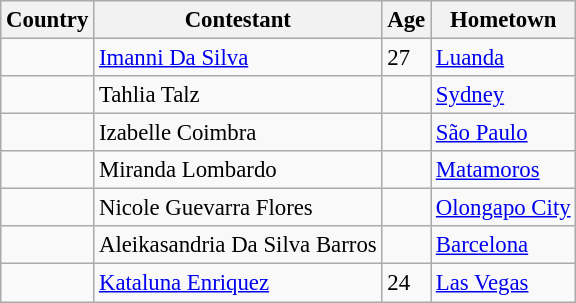<table class="wikitable sortable" style="font-size: 95%;">
<tr>
<th>Country</th>
<th>Contestant</th>
<th>Age</th>
<th>Hometown</th>
</tr>
<tr>
<td><strong></strong></td>
<td Imanni Da Silva><a href='#'>Imanni Da Silva</a></td>
<td>27</td>
<td><a href='#'>Luanda</a></td>
</tr>
<tr>
<td><strong></strong></td>
<td Tahlia Talz>Tahlia Talz</td>
<td></td>
<td><a href='#'>Sydney</a></td>
</tr>
<tr>
<td><strong></strong></td>
<td Izabelle Coimbra>Izabelle Coimbra</td>
<td></td>
<td><a href='#'>São Paulo</a></td>
</tr>
<tr>
<td><strong></strong></td>
<td Miranda Lombardo>Miranda Lombardo</td>
<td></td>
<td><a href='#'>Matamoros</a></td>
</tr>
<tr>
<td><strong></strong></td>
<td Nicole Guevarra Flores>Nicole Guevarra Flores</td>
<td></td>
<td><a href='#'>Olongapo City</a></td>
</tr>
<tr>
<td><strong></strong></td>
<td Aleikasandria Da Silva Barros>Aleikasandria Da Silva Barros</td>
<td></td>
<td><a href='#'>Barcelona</a></td>
</tr>
<tr>
<td><strong></strong></td>
<td Kataluna Patricia Enriquez><a href='#'>Kataluna Enriquez</a></td>
<td>24</td>
<td><a href='#'>Las Vegas</a></td>
</tr>
</table>
